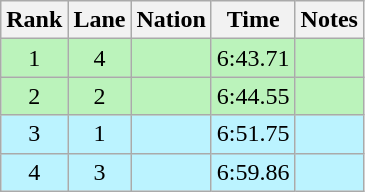<table class="wikitable sortable" style="text-align:center">
<tr>
<th>Rank</th>
<th>Lane</th>
<th>Nation</th>
<th>Time</th>
<th>Notes</th>
</tr>
<tr bgcolor=bbf3bb>
<td>1</td>
<td>4</td>
<td align=left></td>
<td>6:43.71</td>
<td></td>
</tr>
<tr bgcolor=bbf3bb>
<td>2</td>
<td>2</td>
<td align=left></td>
<td>6:44.55</td>
<td></td>
</tr>
<tr bgcolor=bbf3ff>
<td>3</td>
<td>1</td>
<td align=left></td>
<td>6:51.75</td>
<td></td>
</tr>
<tr bgcolor=bbf3ff>
<td>4</td>
<td>3</td>
<td align=left></td>
<td>6:59.86</td>
<td></td>
</tr>
</table>
